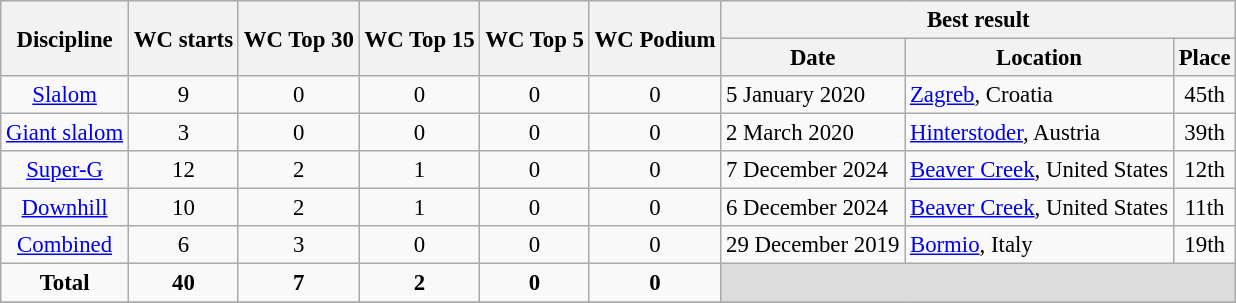<table class="wikitable" style="text-align:center; font-size:95%;">
<tr>
<th rowspan=2>Discipline</th>
<th rowspan=2>WC starts</th>
<th rowspan=2>WC Top 30</th>
<th rowspan=2>WC Top 15</th>
<th rowspan=2>WC Top 5</th>
<th rowspan=2>WC Podium</th>
<th colspan=3>Best result</th>
</tr>
<tr>
<th>Date</th>
<th>Location</th>
<th>Place</th>
</tr>
<tr>
<td align=center><a href='#'>Slalom</a></td>
<td align=center>9</td>
<td align=center>0</td>
<td align=center>0</td>
<td align=center>0</td>
<td align=center>0</td>
<td align=left>5 January 2020</td>
<td align=left> <a href='#'>Zagreb</a>, Croatia</td>
<td>45th</td>
</tr>
<tr>
<td align=center><a href='#'>Giant slalom</a></td>
<td align=center>3</td>
<td align=center>0</td>
<td align=center>0</td>
<td align=center>0</td>
<td align=center>0</td>
<td align=left>2 March 2020</td>
<td align=left> <a href='#'>Hinterstoder</a>, Austria</td>
<td>39th</td>
</tr>
<tr>
<td align=center><a href='#'>Super-G</a></td>
<td align=center>12</td>
<td align=center>2</td>
<td align=center>1</td>
<td align=center>0</td>
<td align=center>0</td>
<td align=left>7 December 2024</td>
<td align=left> <a href='#'>Beaver Creek</a>, United States</td>
<td>12th</td>
</tr>
<tr>
<td align=center><a href='#'>Downhill</a></td>
<td align=center>10</td>
<td align=center>2</td>
<td align=center>1</td>
<td align=center>0</td>
<td align=center>0</td>
<td align=left>6 December 2024</td>
<td align=left> <a href='#'>Beaver Creek</a>, United States</td>
<td>11th</td>
</tr>
<tr>
<td align=center><a href='#'>Combined</a></td>
<td align=center>6</td>
<td align=center>3</td>
<td align=center>0</td>
<td align=center>0</td>
<td align=center>0</td>
<td align=left>29 December 2019</td>
<td align=left> <a href='#'>Bormio</a>, Italy</td>
<td>19th</td>
</tr>
<tr>
<td align=center><strong>Total</strong></td>
<td align=center><strong>40</strong></td>
<td align=center><strong>7</strong></td>
<td align=center><strong>2</strong></td>
<td align=center><strong>0</strong></td>
<td align=center><strong>0</strong></td>
<td colspan=3 bgcolor=#DCDCDC></td>
</tr>
<tr>
</tr>
</table>
